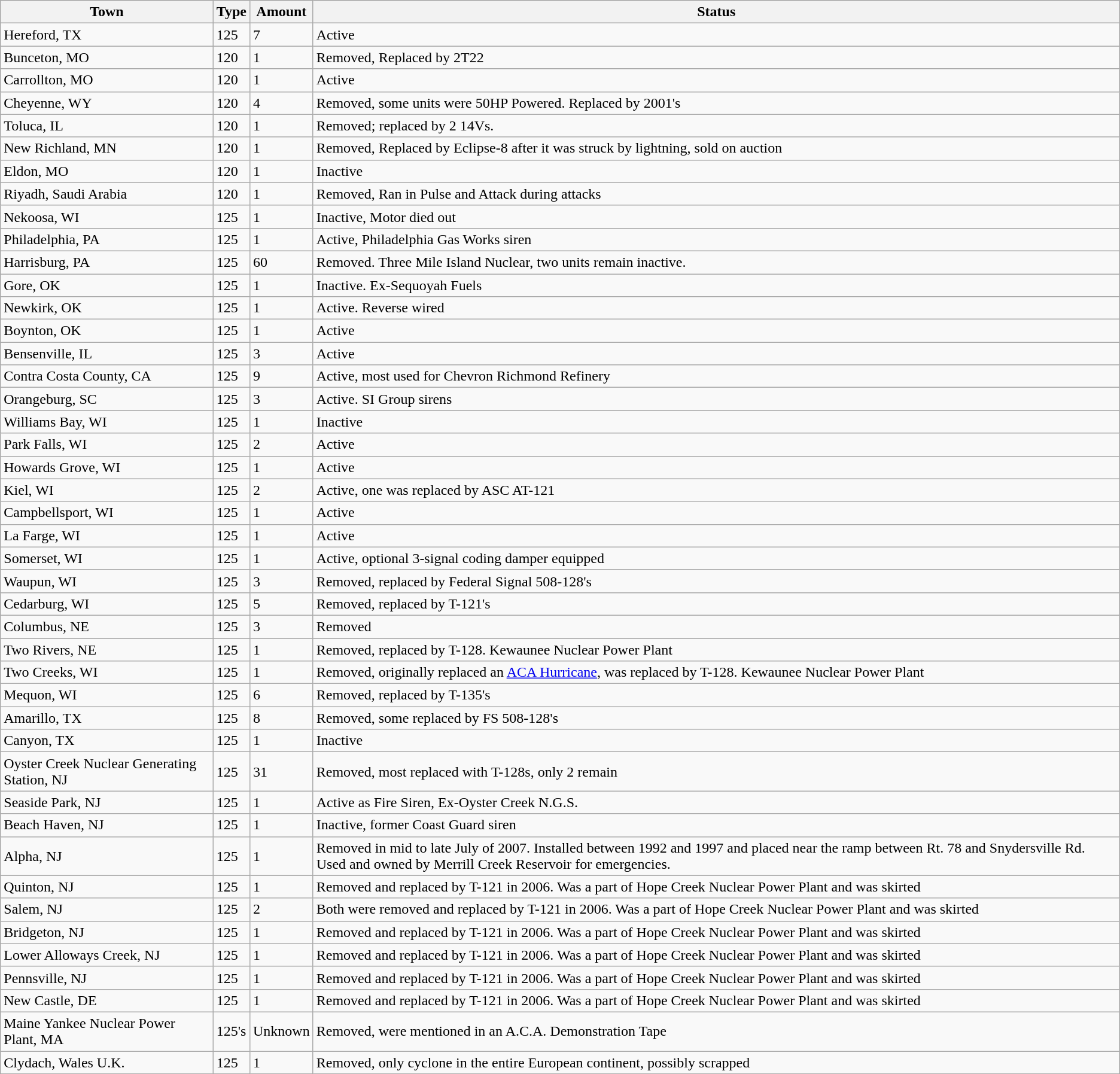<table class="wikitable">
<tr>
<th>Town</th>
<th>Type</th>
<th>Amount</th>
<th>Status</th>
</tr>
<tr>
<td>Hereford, TX</td>
<td>125</td>
<td>7</td>
<td>Active</td>
</tr>
<tr>
<td>Bunceton, MO</td>
<td>120</td>
<td>1</td>
<td>Removed, Replaced by 2T22</td>
</tr>
<tr>
<td>Carrollton, MO</td>
<td>120</td>
<td>1</td>
<td>Active</td>
</tr>
<tr>
<td>Cheyenne, WY</td>
<td>120</td>
<td>4</td>
<td>Removed, some units were 50HP Powered. Replaced by 2001's</td>
</tr>
<tr>
<td>Toluca, IL</td>
<td>120</td>
<td>1</td>
<td>Removed; replaced by 2 14Vs.</td>
</tr>
<tr>
<td>New Richland, MN</td>
<td>120</td>
<td>1</td>
<td>Removed, Replaced by Eclipse-8 after it was struck by lightning, sold on auction</td>
</tr>
<tr>
<td>Eldon, MO</td>
<td>120</td>
<td>1</td>
<td>Inactive</td>
</tr>
<tr>
<td>Riyadh, Saudi Arabia</td>
<td>120</td>
<td>1</td>
<td>Removed, Ran in Pulse and Attack during attacks</td>
</tr>
<tr>
<td>Nekoosa, WI</td>
<td>125</td>
<td>1</td>
<td>Inactive, Motor died out</td>
</tr>
<tr>
<td>Philadelphia, PA</td>
<td>125</td>
<td>1</td>
<td>Active, Philadelphia Gas Works siren</td>
</tr>
<tr>
<td>Harrisburg, PA</td>
<td>125</td>
<td>60</td>
<td>Removed. Three Mile Island Nuclear, two units remain inactive.</td>
</tr>
<tr>
<td>Gore, OK</td>
<td>125</td>
<td>1</td>
<td>Inactive. Ex-Sequoyah Fuels</td>
</tr>
<tr>
<td>Newkirk, OK</td>
<td>125</td>
<td>1</td>
<td>Active. Reverse wired</td>
</tr>
<tr>
<td>Boynton, OK</td>
<td>125</td>
<td>1</td>
<td>Active</td>
</tr>
<tr>
<td>Bensenville, IL</td>
<td>125</td>
<td>3</td>
<td>Active</td>
</tr>
<tr>
<td>Contra Costa County, CA</td>
<td>125</td>
<td>9</td>
<td>Active, most used for Chevron Richmond Refinery</td>
</tr>
<tr>
<td>Orangeburg, SC</td>
<td>125</td>
<td>3</td>
<td>Active. SI Group sirens</td>
</tr>
<tr>
<td>Williams Bay, WI</td>
<td>125</td>
<td>1</td>
<td>Inactive</td>
</tr>
<tr>
<td>Park Falls, WI</td>
<td>125</td>
<td>2</td>
<td>Active</td>
</tr>
<tr>
<td>Howards Grove, WI</td>
<td>125</td>
<td>1</td>
<td>Active</td>
</tr>
<tr>
<td>Kiel, WI</td>
<td>125</td>
<td>2</td>
<td>Active, one was replaced by ASC AT-121</td>
</tr>
<tr>
<td>Campbellsport, WI</td>
<td>125</td>
<td>1</td>
<td>Active</td>
</tr>
<tr>
<td>La Farge, WI</td>
<td>125</td>
<td>1</td>
<td>Active</td>
</tr>
<tr>
<td>Somerset, WI</td>
<td>125</td>
<td>1</td>
<td>Active, optional 3-signal coding damper equipped</td>
</tr>
<tr>
<td>Waupun, WI</td>
<td>125</td>
<td>3</td>
<td>Removed, replaced by Federal Signal 508-128's</td>
</tr>
<tr>
<td>Cedarburg, WI</td>
<td>125</td>
<td>5</td>
<td>Removed, replaced by T-121's</td>
</tr>
<tr>
<td>Columbus, NE</td>
<td>125</td>
<td>3</td>
<td>Removed</td>
</tr>
<tr>
<td>Two Rivers, NE</td>
<td>125</td>
<td>1</td>
<td>Removed, replaced by T-128. Kewaunee Nuclear Power Plant</td>
</tr>
<tr>
<td>Two Creeks, WI</td>
<td>125</td>
<td>1</td>
<td>Removed, originally replaced an <a href='#'>ACA Hurricane</a>, was replaced by T-128. Kewaunee Nuclear Power Plant</td>
</tr>
<tr>
<td>Mequon, WI</td>
<td>125</td>
<td>6</td>
<td>Removed, replaced by T-135's</td>
</tr>
<tr>
<td>Amarillo, TX</td>
<td>125</td>
<td>8</td>
<td>Removed, some replaced by FS 508-128's</td>
</tr>
<tr>
<td>Canyon, TX</td>
<td>125</td>
<td>1</td>
<td>Inactive</td>
</tr>
<tr>
<td>Oyster Creek Nuclear Generating Station, NJ</td>
<td>125</td>
<td>31</td>
<td>Removed, most replaced with T-128s, only 2 remain</td>
</tr>
<tr>
<td>Seaside Park, NJ</td>
<td>125</td>
<td>1</td>
<td>Active as Fire Siren, Ex-Oyster Creek N.G.S.</td>
</tr>
<tr>
<td>Beach Haven, NJ</td>
<td>125</td>
<td>1</td>
<td>Inactive, former Coast Guard siren</td>
</tr>
<tr>
<td>Alpha, NJ</td>
<td>125</td>
<td>1</td>
<td>Removed in mid to late July of 2007. Installed between 1992 and 1997 and placed near the ramp between Rt. 78 and Snydersville Rd. Used and owned by Merrill Creek Reservoir for emergencies.</td>
</tr>
<tr>
<td>Quinton, NJ</td>
<td>125</td>
<td>1</td>
<td>Removed and replaced by T-121 in 2006. Was a part of Hope Creek Nuclear Power Plant and was skirted</td>
</tr>
<tr>
<td>Salem, NJ</td>
<td>125</td>
<td>2</td>
<td>Both were removed and replaced by T-121 in 2006. Was a part of Hope Creek Nuclear Power Plant and was skirted</td>
</tr>
<tr>
<td>Bridgeton, NJ</td>
<td>125</td>
<td>1</td>
<td>Removed and replaced by T-121 in 2006. Was a part of Hope Creek Nuclear Power Plant and was skirted</td>
</tr>
<tr>
<td>Lower Alloways Creek, NJ</td>
<td>125</td>
<td>1</td>
<td>Removed and replaced by T-121 in 2006. Was a part of Hope Creek Nuclear Power Plant and was skirted</td>
</tr>
<tr>
<td>Pennsville, NJ</td>
<td>125</td>
<td>1</td>
<td>Removed and replaced by T-121 in 2006. Was a part of Hope Creek Nuclear Power Plant and was skirted</td>
</tr>
<tr>
<td>New Castle, DE</td>
<td>125</td>
<td>1</td>
<td>Removed and replaced by T-121 in 2006. Was a part of Hope Creek Nuclear Power Plant and was skirted</td>
</tr>
<tr>
<td>Maine Yankee Nuclear Power Plant, MA</td>
<td>125's</td>
<td>Unknown</td>
<td>Removed, were mentioned in an A.C.A. Demonstration Tape</td>
</tr>
<tr>
<td>Clydach, Wales U.K.</td>
<td>125</td>
<td>1</td>
<td>Removed, only cyclone in the entire European continent, possibly scrapped</td>
</tr>
</table>
